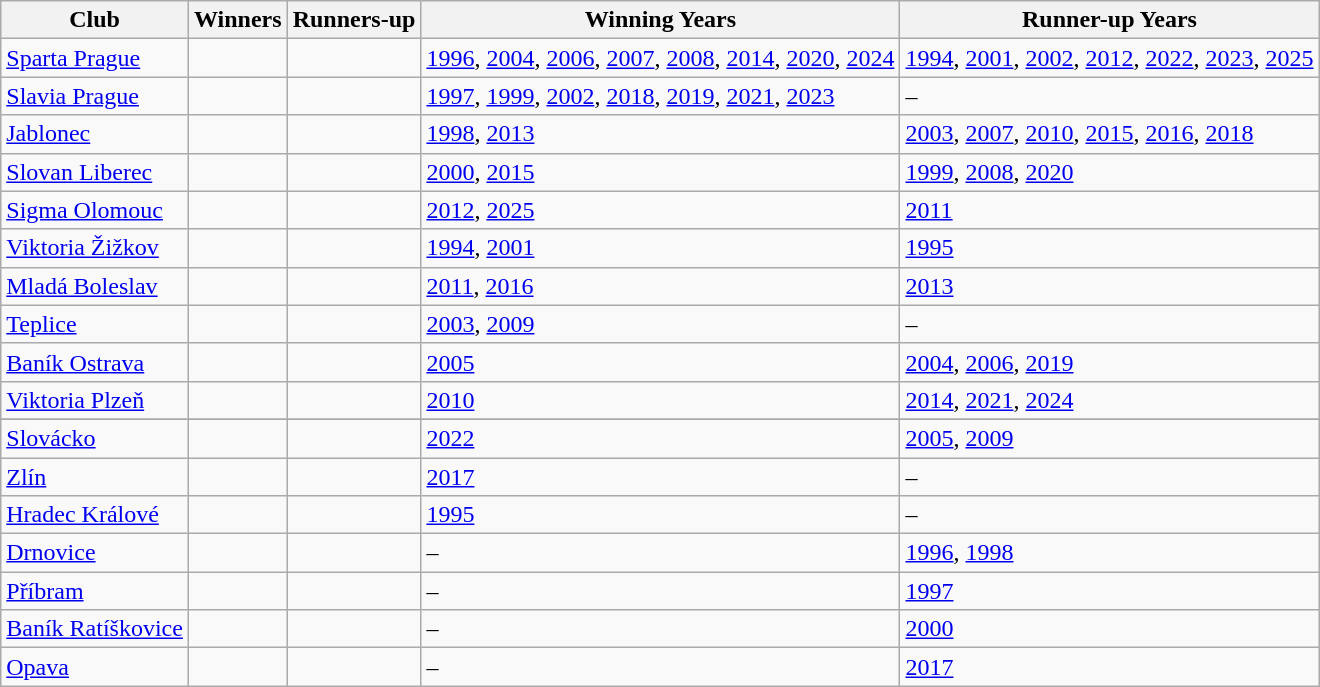<table class="wikitable sortable">
<tr>
<th>Club</th>
<th>Winners</th>
<th>Runners-up</th>
<th>Winning Years</th>
<th>Runner-up Years</th>
</tr>
<tr>
<td><a href='#'>Sparta Prague</a></td>
<td></td>
<td></td>
<td><a href='#'>1996</a>, <a href='#'>2004</a>, <a href='#'>2006</a>, <a href='#'>2007</a>, <a href='#'>2008</a>, <a href='#'>2014</a>, <a href='#'>2020</a>, <a href='#'>2024</a></td>
<td><a href='#'>1994</a>, <a href='#'>2001</a>, <a href='#'>2002</a>, <a href='#'>2012</a>, <a href='#'>2022</a>, <a href='#'>2023</a>, <a href='#'>2025</a></td>
</tr>
<tr>
<td><a href='#'>Slavia Prague</a></td>
<td></td>
<td></td>
<td><a href='#'>1997</a>, <a href='#'>1999</a>, <a href='#'>2002</a>, <a href='#'>2018</a>, <a href='#'>2019</a>, <a href='#'>2021</a>, <a href='#'>2023</a></td>
<td>–</td>
</tr>
<tr>
<td><a href='#'>Jablonec</a></td>
<td></td>
<td></td>
<td><a href='#'>1998</a>, <a href='#'>2013</a></td>
<td><a href='#'>2003</a>, <a href='#'>2007</a>, <a href='#'>2010</a>, <a href='#'>2015</a>, <a href='#'>2016</a>, <a href='#'>2018</a></td>
</tr>
<tr>
<td><a href='#'>Slovan Liberec</a></td>
<td></td>
<td></td>
<td><a href='#'>2000</a>, <a href='#'>2015</a></td>
<td><a href='#'>1999</a>, <a href='#'>2008</a>, <a href='#'>2020</a></td>
</tr>
<tr>
<td><a href='#'>Sigma Olomouc</a></td>
<td></td>
<td></td>
<td><a href='#'>2012</a>, <a href='#'>2025</a></td>
<td><a href='#'>2011</a></td>
</tr>
<tr>
<td><a href='#'>Viktoria Žižkov</a></td>
<td></td>
<td></td>
<td><a href='#'>1994</a>, <a href='#'>2001</a></td>
<td><a href='#'>1995</a></td>
</tr>
<tr>
<td><a href='#'>Mladá Boleslav</a></td>
<td></td>
<td></td>
<td><a href='#'>2011</a>, <a href='#'>2016</a></td>
<td><a href='#'>2013</a></td>
</tr>
<tr>
<td><a href='#'>Teplice</a></td>
<td></td>
<td></td>
<td><a href='#'>2003</a>, <a href='#'>2009</a></td>
<td>–</td>
</tr>
<tr>
<td><a href='#'>Baník Ostrava</a></td>
<td></td>
<td></td>
<td><a href='#'>2005</a></td>
<td><a href='#'>2004</a>, <a href='#'>2006</a>, <a href='#'>2019</a></td>
</tr>
<tr>
<td><a href='#'>Viktoria Plzeň</a></td>
<td></td>
<td></td>
<td><a href='#'>2010</a></td>
<td><a href='#'>2014</a>, <a href='#'>2021</a>, <a href='#'>2024</a></td>
</tr>
<tr>
</tr>
<tr>
<td><a href='#'>Slovácko</a></td>
<td></td>
<td></td>
<td><a href='#'>2022</a></td>
<td><a href='#'>2005</a>, <a href='#'>2009</a></td>
</tr>
<tr>
<td><a href='#'>Zlín</a></td>
<td></td>
<td></td>
<td><a href='#'>2017</a></td>
<td>–</td>
</tr>
<tr>
<td><a href='#'>Hradec Králové</a></td>
<td></td>
<td></td>
<td><a href='#'>1995</a></td>
<td>–</td>
</tr>
<tr>
<td><a href='#'>Drnovice</a></td>
<td></td>
<td></td>
<td>–</td>
<td><a href='#'>1996</a>, <a href='#'>1998</a></td>
</tr>
<tr>
<td><a href='#'>Příbram</a></td>
<td></td>
<td></td>
<td>–</td>
<td><a href='#'>1997</a></td>
</tr>
<tr>
<td><a href='#'>Baník Ratíškovice</a></td>
<td></td>
<td></td>
<td>–</td>
<td><a href='#'>2000</a></td>
</tr>
<tr>
<td><a href='#'>Opava</a></td>
<td></td>
<td></td>
<td>–</td>
<td><a href='#'>2017</a></td>
</tr>
</table>
